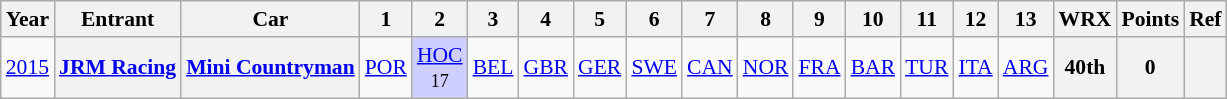<table class="wikitable" border="1" style="text-align:center; font-size:90%;">
<tr valign="top">
<th>Year</th>
<th>Entrant</th>
<th>Car</th>
<th>1</th>
<th>2</th>
<th>3</th>
<th>4</th>
<th>5</th>
<th>6</th>
<th>7</th>
<th>8</th>
<th>9</th>
<th>10</th>
<th>11</th>
<th>12</th>
<th>13</th>
<th>WRX</th>
<th>Points</th>
<th>Ref</th>
</tr>
<tr>
<td><a href='#'>2015</a></td>
<th><a href='#'>JRM Racing</a></th>
<th><a href='#'>Mini Countryman</a></th>
<td><a href='#'>POR</a><br><small></small></td>
<td style="background:#CFCFFF;"><a href='#'>HOC</a><br><small>17</small></td>
<td><a href='#'>BEL</a><br><small></small></td>
<td><a href='#'>GBR</a><br><small></small></td>
<td><a href='#'>GER</a><br><small></small></td>
<td><a href='#'>SWE</a><br><small></small></td>
<td><a href='#'>CAN</a><br><small></small></td>
<td><a href='#'>NOR</a><br><small></small></td>
<td><a href='#'>FRA</a><br><small></small></td>
<td><a href='#'>BAR</a><br><small></small></td>
<td><a href='#'>TUR</a><br><small></small></td>
<td><a href='#'>ITA</a><br><small></small></td>
<td><a href='#'>ARG</a><br><small></small></td>
<th>40th</th>
<th>0</th>
<th></th>
</tr>
</table>
